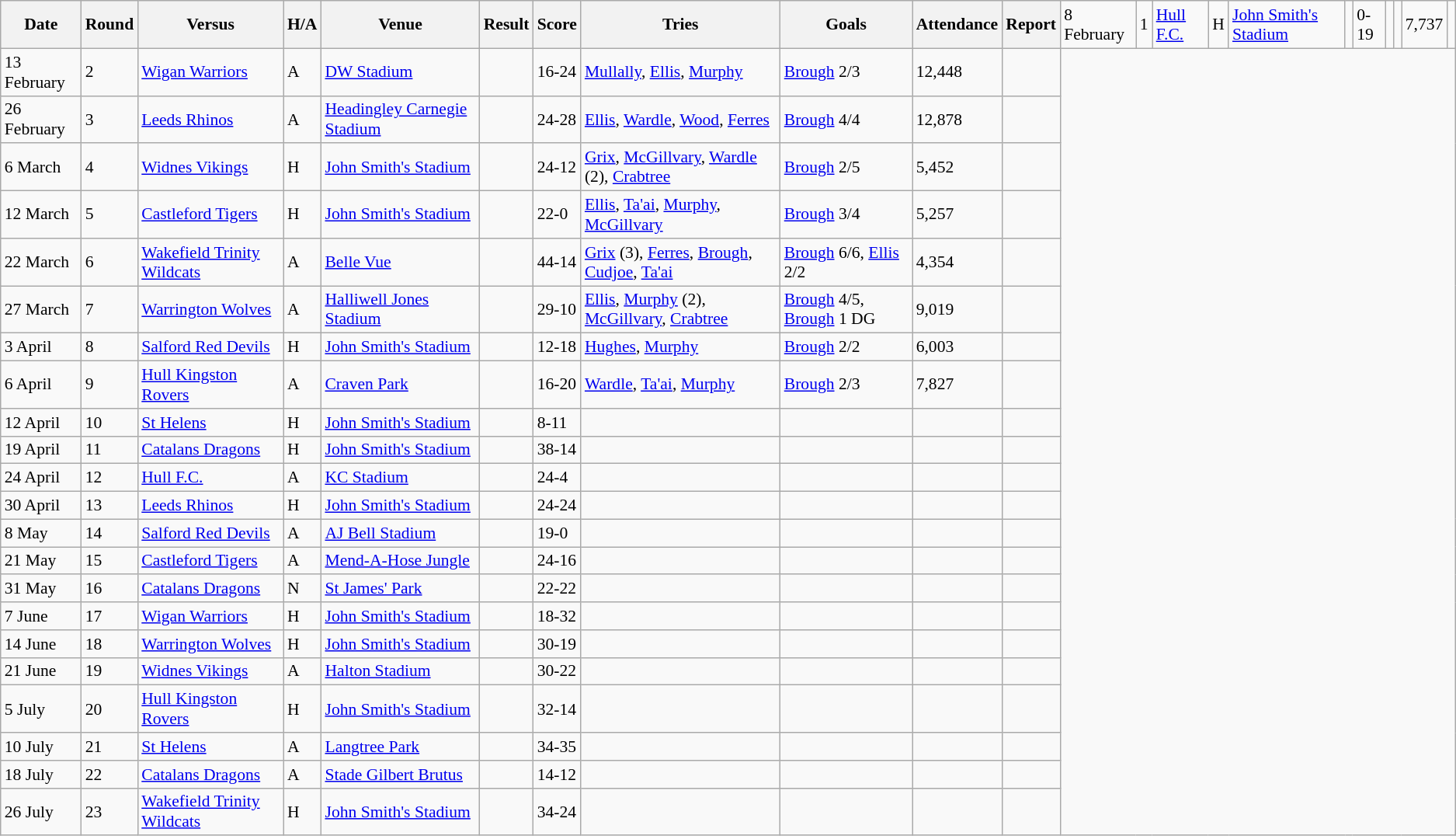<table class="wikitable defaultleft col2center col4center col7center col10right" style="font-size:90%;">
<tr>
<th>Date</th>
<th>Round</th>
<th>Versus</th>
<th>H/A</th>
<th>Venue</th>
<th>Result</th>
<th>Score</th>
<th>Tries</th>
<th>Goals</th>
<th>Attendance</th>
<th>Report</th>
<td>8 February</td>
<td>1</td>
<td> <a href='#'>Hull F.C.</a></td>
<td>H</td>
<td><a href='#'>John Smith's Stadium</a></td>
<td></td>
<td>0-19</td>
<td></td>
<td></td>
<td>7,737</td>
<td></td>
</tr>
<tr>
<td>13 February</td>
<td>2</td>
<td> <a href='#'>Wigan Warriors</a></td>
<td>A</td>
<td><a href='#'>DW Stadium</a></td>
<td></td>
<td>16-24</td>
<td><a href='#'>Mullally</a>, <a href='#'>Ellis</a>, <a href='#'>Murphy</a></td>
<td><a href='#'>Brough</a> 2/3</td>
<td>12,448</td>
<td></td>
</tr>
<tr>
<td>26 February</td>
<td>3</td>
<td> <a href='#'>Leeds Rhinos</a></td>
<td>A</td>
<td><a href='#'>Headingley Carnegie Stadium</a></td>
<td></td>
<td>24-28</td>
<td><a href='#'>Ellis</a>, <a href='#'>Wardle</a>, <a href='#'>Wood</a>, <a href='#'>Ferres</a></td>
<td><a href='#'>Brough</a> 4/4</td>
<td>12,878</td>
<td></td>
</tr>
<tr>
<td>6 March</td>
<td>4</td>
<td> <a href='#'>Widnes Vikings</a></td>
<td>H</td>
<td><a href='#'>John Smith's Stadium</a></td>
<td></td>
<td>24-12</td>
<td><a href='#'>Grix</a>, <a href='#'>McGillvary</a>, <a href='#'>Wardle</a> (2), <a href='#'>Crabtree</a></td>
<td><a href='#'>Brough</a> 2/5</td>
<td>5,452</td>
<td></td>
</tr>
<tr>
<td>12 March</td>
<td>5</td>
<td> <a href='#'>Castleford Tigers</a></td>
<td>H</td>
<td><a href='#'>John Smith's Stadium</a></td>
<td></td>
<td>22-0</td>
<td><a href='#'>Ellis</a>, <a href='#'>Ta'ai</a>, <a href='#'>Murphy</a>, <a href='#'>McGillvary</a></td>
<td><a href='#'>Brough</a> 3/4</td>
<td>5,257</td>
<td></td>
</tr>
<tr>
<td>22 March</td>
<td>6</td>
<td> <a href='#'>Wakefield Trinity Wildcats</a></td>
<td>A</td>
<td><a href='#'>Belle Vue</a></td>
<td></td>
<td>44-14</td>
<td><a href='#'>Grix</a> (3), <a href='#'>Ferres</a>, <a href='#'>Brough</a>, <a href='#'>Cudjoe</a>, <a href='#'>Ta'ai</a></td>
<td><a href='#'>Brough</a> 6/6, <a href='#'>Ellis</a> 2/2</td>
<td>4,354</td>
<td></td>
</tr>
<tr>
<td>27 March</td>
<td>7</td>
<td> <a href='#'>Warrington Wolves</a></td>
<td>A</td>
<td><a href='#'>Halliwell Jones Stadium</a></td>
<td></td>
<td>29-10</td>
<td><a href='#'>Ellis</a>, <a href='#'>Murphy</a> (2), <a href='#'>McGillvary</a>, <a href='#'>Crabtree</a></td>
<td><a href='#'>Brough</a> 4/5, <a href='#'>Brough</a> 1 DG</td>
<td>9,019</td>
<td></td>
</tr>
<tr>
<td>3 April</td>
<td>8</td>
<td> <a href='#'>Salford Red Devils</a></td>
<td>H</td>
<td><a href='#'>John Smith's Stadium</a></td>
<td></td>
<td>12-18</td>
<td><a href='#'>Hughes</a>, <a href='#'>Murphy</a></td>
<td><a href='#'>Brough</a> 2/2</td>
<td>6,003</td>
<td></td>
</tr>
<tr>
<td>6 April</td>
<td>9</td>
<td> <a href='#'>Hull Kingston Rovers</a></td>
<td>A</td>
<td><a href='#'>Craven Park</a></td>
<td></td>
<td>16-20</td>
<td><a href='#'>Wardle</a>, <a href='#'>Ta'ai</a>, <a href='#'>Murphy</a></td>
<td><a href='#'>Brough</a> 2/3</td>
<td>7,827</td>
<td></td>
</tr>
<tr>
<td>12 April</td>
<td>10</td>
<td> <a href='#'>St Helens</a></td>
<td>H</td>
<td><a href='#'>John Smith's Stadium</a></td>
<td></td>
<td>8-11</td>
<td></td>
<td></td>
<td></td>
<td></td>
</tr>
<tr>
<td>19 April</td>
<td>11</td>
<td> <a href='#'>Catalans Dragons</a></td>
<td>H</td>
<td><a href='#'>John Smith's Stadium</a></td>
<td></td>
<td>38-14</td>
<td></td>
<td></td>
<td></td>
<td></td>
</tr>
<tr>
<td>24 April</td>
<td>12</td>
<td> <a href='#'>Hull F.C.</a></td>
<td>A</td>
<td><a href='#'>KC Stadium</a></td>
<td></td>
<td>24-4</td>
<td></td>
<td></td>
<td></td>
<td></td>
</tr>
<tr>
<td>30 April</td>
<td>13</td>
<td> <a href='#'>Leeds Rhinos</a></td>
<td>H</td>
<td><a href='#'>John Smith's Stadium</a></td>
<td></td>
<td>24-24</td>
<td></td>
<td></td>
<td></td>
<td></td>
</tr>
<tr>
<td>8 May</td>
<td>14</td>
<td> <a href='#'>Salford Red Devils</a></td>
<td>A</td>
<td><a href='#'>AJ Bell Stadium</a></td>
<td></td>
<td>19-0</td>
<td></td>
<td></td>
<td></td>
<td></td>
</tr>
<tr>
<td>21 May</td>
<td>15</td>
<td> <a href='#'>Castleford Tigers</a></td>
<td>A</td>
<td><a href='#'>Mend-A-Hose Jungle</a></td>
<td></td>
<td>24-16</td>
<td></td>
<td></td>
<td></td>
<td></td>
</tr>
<tr>
<td>31 May</td>
<td>16</td>
<td> <a href='#'>Catalans Dragons</a></td>
<td>N</td>
<td><a href='#'>St James' Park</a></td>
<td></td>
<td>22-22</td>
<td></td>
<td></td>
<td></td>
<td></td>
</tr>
<tr>
<td>7 June</td>
<td>17</td>
<td> <a href='#'>Wigan Warriors</a></td>
<td>H</td>
<td><a href='#'>John Smith's Stadium</a></td>
<td></td>
<td>18-32</td>
<td></td>
<td></td>
<td></td>
<td></td>
</tr>
<tr>
<td>14 June</td>
<td>18</td>
<td> <a href='#'>Warrington Wolves</a></td>
<td>H</td>
<td><a href='#'>John Smith's Stadium</a></td>
<td></td>
<td>30-19</td>
<td></td>
<td></td>
<td></td>
<td></td>
</tr>
<tr>
<td>21 June</td>
<td>19</td>
<td> <a href='#'>Widnes Vikings</a></td>
<td>A</td>
<td><a href='#'>Halton Stadium</a></td>
<td></td>
<td>30-22</td>
<td></td>
<td></td>
<td></td>
<td></td>
</tr>
<tr>
<td>5 July</td>
<td>20</td>
<td> <a href='#'>Hull Kingston Rovers</a></td>
<td>H</td>
<td><a href='#'>John Smith's Stadium</a></td>
<td></td>
<td>32-14</td>
<td></td>
<td></td>
<td></td>
<td></td>
</tr>
<tr>
<td>10 July</td>
<td>21</td>
<td> <a href='#'>St Helens</a></td>
<td>A</td>
<td><a href='#'>Langtree Park</a></td>
<td></td>
<td>34-35</td>
<td></td>
<td></td>
<td></td>
<td></td>
</tr>
<tr>
<td>18 July</td>
<td>22</td>
<td> <a href='#'>Catalans Dragons</a></td>
<td>A</td>
<td><a href='#'>Stade Gilbert Brutus</a></td>
<td></td>
<td>14-12</td>
<td></td>
<td></td>
<td></td>
<td></td>
</tr>
<tr>
<td>26 July</td>
<td>23</td>
<td> <a href='#'>Wakefield Trinity Wildcats</a></td>
<td>H</td>
<td><a href='#'>John Smith's Stadium</a></td>
<td></td>
<td>34-24</td>
<td></td>
<td></td>
<td></td>
<td></td>
</tr>
</table>
